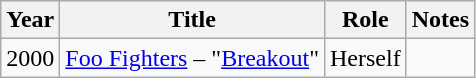<table class="wikitable sortable">
<tr>
<th>Year</th>
<th>Title</th>
<th>Role</th>
<th scope="col" class="unsortable">Notes</th>
</tr>
<tr>
<td>2000</td>
<td><a href='#'>Foo Fighters</a> – "<a href='#'>Breakout</a>"</td>
<td>Herself</td>
</tr>
</table>
